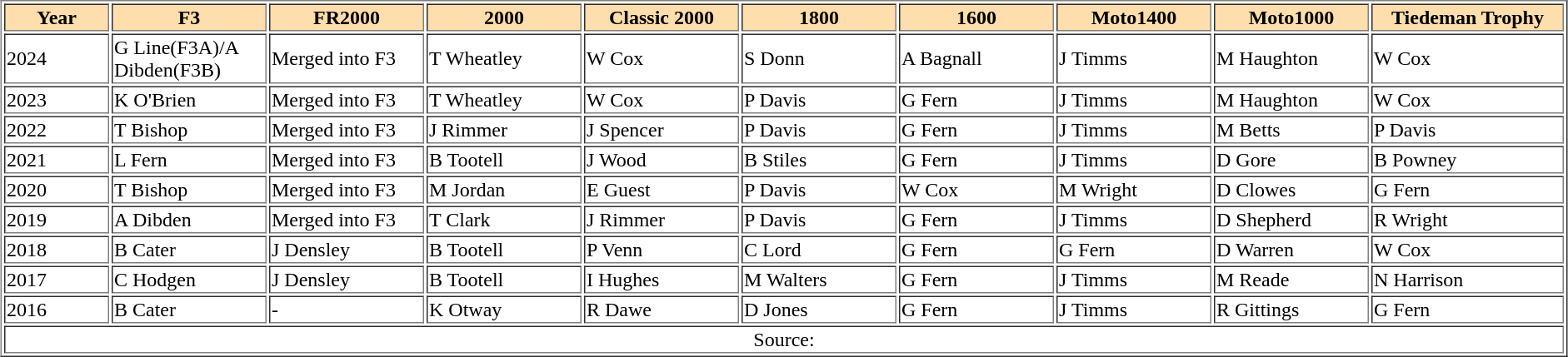<table style="margin: 1em auto 1em auto" border="1">
<tr>
<td border="1" align="center" style="background:#ffdead;" width="80"><strong>Year</strong></td>
<td border="1" align="center" style="background:#ffdead;" width="120"><strong>F3</strong></td>
<td border="1" align="center" style="background:#ffdead;" width="120"><strong>FR2000</strong></td>
<td border="1" align="center" style="background:#ffdead;" width="120"><strong>2000</strong></td>
<td border="1" align="center" style="background:#ffdead;" width="120"><strong>Classic 2000</strong></td>
<td border="1" align="center" style="background:#ffdead;" width="120"><strong>1800</strong></td>
<td border="1" align="center" style="background:#ffdead;" width="120"><strong>1600</strong></td>
<td border="1" align="center" style="background:#ffdead;" width="120"><strong>Moto1400</strong></td>
<td border="1" align="center" style="background:#ffdead;" width="120"><strong>Moto1000</strong></td>
<td border="1" align="center" style="background:#ffdead;" width="150"><strong>Tiedeman Trophy</strong></td>
</tr>
<tr>
<td>2024</td>
<td>G Line(F3A)/A Dibden(F3B)</td>
<td>Merged into F3</td>
<td>T Wheatley</td>
<td>W Cox</td>
<td>S Donn</td>
<td>A Bagnall</td>
<td>J Timms</td>
<td>M Haughton</td>
<td>W Cox</td>
</tr>
<tr>
<td>2023</td>
<td>K O'Brien</td>
<td>Merged into F3</td>
<td>T Wheatley</td>
<td>W Cox</td>
<td>P Davis</td>
<td>G Fern</td>
<td>J Timms</td>
<td>M Haughton</td>
<td>W Cox</td>
</tr>
<tr>
<td>2022</td>
<td>T Bishop</td>
<td>Merged into F3</td>
<td>J Rimmer</td>
<td>J Spencer</td>
<td>P Davis</td>
<td>G Fern</td>
<td>J Timms</td>
<td>M Betts</td>
<td>P Davis</td>
</tr>
<tr>
<td>2021</td>
<td>L Fern</td>
<td>Merged into F3</td>
<td>B Tootell</td>
<td>J Wood</td>
<td>B Stiles</td>
<td>G Fern</td>
<td>J Timms</td>
<td>D Gore</td>
<td>B Powney</td>
</tr>
<tr>
<td>2020</td>
<td>T Bishop</td>
<td>Merged into F3</td>
<td>M Jordan</td>
<td>E Guest</td>
<td>P Davis</td>
<td>W Cox</td>
<td>M Wright</td>
<td>D Clowes</td>
<td>G Fern</td>
</tr>
<tr>
<td>2019</td>
<td>A Dibden</td>
<td>Merged into F3</td>
<td>T Clark</td>
<td>J Rimmer</td>
<td>P Davis</td>
<td>G Fern</td>
<td>J Timms</td>
<td>D Shepherd</td>
<td>R Wright</td>
</tr>
<tr |->
<td>2018</td>
<td>B Cater</td>
<td>J Densley</td>
<td>B Tootell</td>
<td>P Venn</td>
<td>C Lord</td>
<td>G Fern</td>
<td>G Fern</td>
<td>D Warren</td>
<td>W Cox</td>
</tr>
<tr>
<td>2017</td>
<td>C Hodgen</td>
<td>J Densley</td>
<td>B Tootell</td>
<td>I Hughes</td>
<td>M Walters</td>
<td>G Fern</td>
<td>J Timms</td>
<td>M Reade</td>
<td>N Harrison</td>
</tr>
<tr>
<td>2016</td>
<td>B Cater</td>
<td>-</td>
<td>K Otway</td>
<td>R Dawe</td>
<td>D Jones</td>
<td>G Fern</td>
<td>J Timms</td>
<td>R Gittings</td>
<td>G Fern</td>
</tr>
<tr style="text-align: center;">
<td colspan="10">Source:</td>
</tr>
</table>
